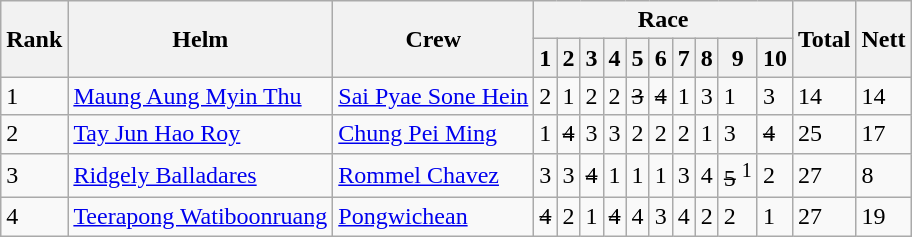<table class=wikitable>
<tr>
<th rowspan=2>Rank</th>
<th rowspan=2>Helm</th>
<th rowspan=2>Crew</th>
<th colspan=10>Race</th>
<th rowspan=2>Total</th>
<th rowspan=2>Nett</th>
</tr>
<tr>
<th>1</th>
<th>2</th>
<th>3</th>
<th>4</th>
<th>5</th>
<th>6</th>
<th>7</th>
<th>8</th>
<th>9</th>
<th>10</th>
</tr>
<tr>
<td>1</td>
<td> <a href='#'>Maung Aung Myin Thu</a></td>
<td><a href='#'>Sai Pyae Sone Hein</a></td>
<td>2</td>
<td>1</td>
<td>2</td>
<td>2</td>
<td><s>3</s></td>
<td><s>4</s></td>
<td>1</td>
<td>3</td>
<td>1</td>
<td>3</td>
<td>14</td>
<td>14</td>
</tr>
<tr>
<td>2</td>
<td> <a href='#'>Tay Jun Hao Roy</a></td>
<td><a href='#'>Chung Pei Ming</a></td>
<td>1</td>
<td><s>4</s></td>
<td>3</td>
<td>3</td>
<td>2</td>
<td>2</td>
<td>2</td>
<td>1</td>
<td>3</td>
<td><s>4</s></td>
<td>25</td>
<td>17</td>
</tr>
<tr>
<td>3</td>
<td> <a href='#'>Ridgely Balladares</a></td>
<td><a href='#'>Rommel Chavez</a></td>
<td>3</td>
<td>3</td>
<td><s>4</s></td>
<td>1</td>
<td>1</td>
<td>1</td>
<td>3</td>
<td>4</td>
<td><s>5</s> <sup>1</sup></td>
<td>2</td>
<td>27</td>
<td>8</td>
</tr>
<tr>
<td>4</td>
<td> <a href='#'>Teerapong Watiboonruang</a></td>
<td><a href='#'>Pongwichean</a></td>
<td><s>4</s></td>
<td>2</td>
<td>1</td>
<td><s>4</s></td>
<td>4</td>
<td>3</td>
<td>4</td>
<td>2</td>
<td>2</td>
<td>1</td>
<td>27</td>
<td>19</td>
</tr>
</table>
